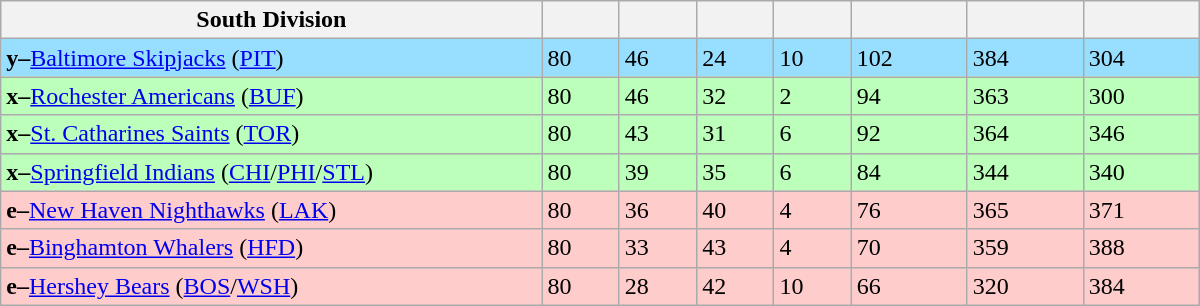<table class="wikitable" style="width:50em">
<tr>
<th width="35%">South Division</th>
<th width="5%"></th>
<th width="5%"></th>
<th width="5%"></th>
<th width="5%"></th>
<th width="7.5%"></th>
<th width="7.5%"></th>
<th width="7.5%"></th>
</tr>
<tr bgcolor="#97DEFF">
<td><strong>y–</strong><a href='#'>Baltimore Skipjacks</a> (<a href='#'>PIT</a>)</td>
<td>80</td>
<td>46</td>
<td>24</td>
<td>10</td>
<td>102</td>
<td>384</td>
<td>304</td>
</tr>
<tr bgcolor="#bbffbb">
<td><strong>x–</strong><a href='#'>Rochester Americans</a> (<a href='#'>BUF</a>)</td>
<td>80</td>
<td>46</td>
<td>32</td>
<td>2</td>
<td>94</td>
<td>363</td>
<td>300</td>
</tr>
<tr bgcolor="#bbffbb">
<td><strong>x–</strong><a href='#'>St. Catharines Saints</a> (<a href='#'>TOR</a>)</td>
<td>80</td>
<td>43</td>
<td>31</td>
<td>6</td>
<td>92</td>
<td>364</td>
<td>346</td>
</tr>
<tr bgcolor="#bbffbb">
<td><strong>x–</strong><a href='#'>Springfield Indians</a> (<a href='#'>CHI</a>/<a href='#'>PHI</a>/<a href='#'>STL</a>)</td>
<td>80</td>
<td>39</td>
<td>35</td>
<td>6</td>
<td>84</td>
<td>344</td>
<td>340</td>
</tr>
<tr bgcolor="#ffcccc">
<td><strong>e–</strong><a href='#'>New Haven Nighthawks</a> (<a href='#'>LAK</a>)</td>
<td>80</td>
<td>36</td>
<td>40</td>
<td>4</td>
<td>76</td>
<td>365</td>
<td>371</td>
</tr>
<tr bgcolor="#ffcccc">
<td><strong>e–</strong><a href='#'>Binghamton Whalers</a> (<a href='#'>HFD</a>)</td>
<td>80</td>
<td>33</td>
<td>43</td>
<td>4</td>
<td>70</td>
<td>359</td>
<td>388</td>
</tr>
<tr bgcolor="#ffcccc">
<td><strong>e–</strong><a href='#'>Hershey Bears</a> (<a href='#'>BOS</a>/<a href='#'>WSH</a>)</td>
<td>80</td>
<td>28</td>
<td>42</td>
<td>10</td>
<td>66</td>
<td>320</td>
<td>384</td>
</tr>
</table>
